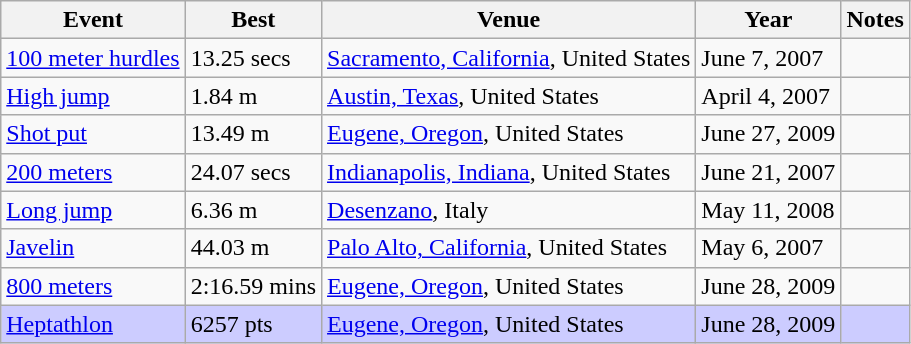<table class=wikitable>
<tr>
<th>Event</th>
<th>Best</th>
<th>Venue</th>
<th>Year</th>
<th>Notes</th>
</tr>
<tr>
<td><a href='#'>100 meter hurdles</a></td>
<td>13.25 secs</td>
<td><a href='#'>Sacramento, California</a>, United States</td>
<td>June 7, 2007</td>
<td></td>
</tr>
<tr>
<td><a href='#'>High jump</a></td>
<td>1.84 m</td>
<td><a href='#'>Austin, Texas</a>, United States</td>
<td>April 4, 2007</td>
<td></td>
</tr>
<tr>
<td><a href='#'>Shot put</a></td>
<td>13.49 m</td>
<td><a href='#'>Eugene, Oregon</a>, United States</td>
<td>June 27, 2009</td>
<td></td>
</tr>
<tr>
<td><a href='#'>200 meters</a></td>
<td>24.07 secs</td>
<td><a href='#'>Indianapolis, Indiana</a>, United States</td>
<td>June 21, 2007</td>
<td></td>
</tr>
<tr>
<td><a href='#'>Long jump</a></td>
<td>6.36 m</td>
<td><a href='#'>Desenzano</a>, Italy</td>
<td>May 11, 2008</td>
<td></td>
</tr>
<tr>
<td><a href='#'>Javelin</a></td>
<td>44.03 m</td>
<td><a href='#'>Palo Alto, California</a>, United States</td>
<td>May 6, 2007</td>
<td></td>
</tr>
<tr>
<td><a href='#'>800 meters</a></td>
<td>2:16.59 mins</td>
<td><a href='#'>Eugene, Oregon</a>, United States</td>
<td>June 28, 2009</td>
<td></td>
</tr>
<tr style="background-color:#ccccff">
<td><a href='#'>Heptathlon</a></td>
<td>6257 pts</td>
<td><a href='#'>Eugene, Oregon</a>, United States</td>
<td>June 28, 2009</td>
<td></td>
</tr>
</table>
